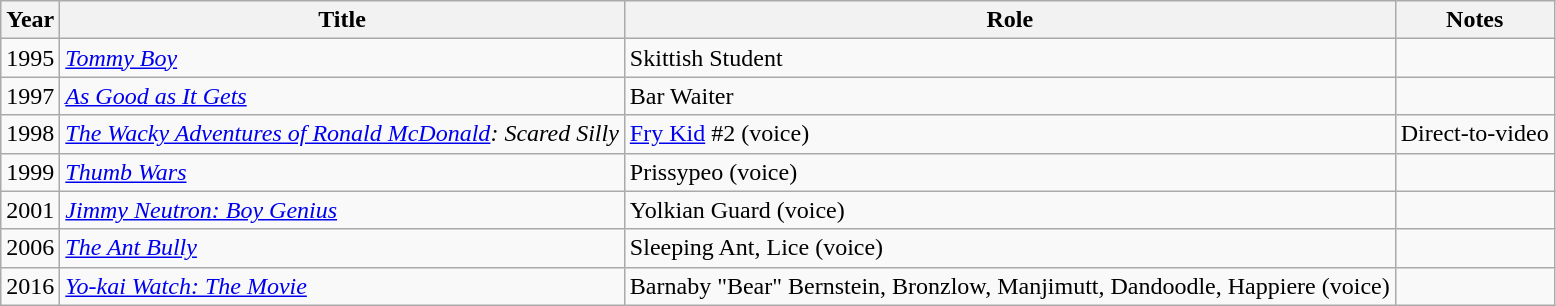<table class="wikitable sortable">
<tr>
<th>Year</th>
<th>Title</th>
<th>Role</th>
<th>Notes</th>
</tr>
<tr>
<td>1995</td>
<td><em><a href='#'>Tommy Boy</a></em></td>
<td>Skittish Student</td>
<td></td>
</tr>
<tr>
<td>1997</td>
<td><em><a href='#'>As Good as It Gets</a></em></td>
<td>Bar Waiter</td>
<td></td>
</tr>
<tr>
<td>1998</td>
<td><em><a href='#'>The Wacky Adventures of Ronald McDonald</a>: Scared Silly</em></td>
<td><a href='#'>Fry Kid</a> #2 (voice)</td>
<td>Direct-to-video</td>
</tr>
<tr>
<td>1999</td>
<td><em><a href='#'>Thumb Wars</a></em></td>
<td>Prissypeo (voice)</td>
<td></td>
</tr>
<tr>
<td>2001</td>
<td><em><a href='#'>Jimmy Neutron: Boy Genius</a></em></td>
<td>Yolkian Guard (voice)</td>
<td></td>
</tr>
<tr>
<td>2006</td>
<td><em><a href='#'>The Ant Bully</a></em></td>
<td>Sleeping Ant, Lice (voice)</td>
<td></td>
</tr>
<tr>
<td>2016</td>
<td><em><a href='#'>Yo-kai Watch: The Movie</a></em></td>
<td>Barnaby "Bear" Bernstein, Bronzlow, Manjimutt, Dandoodle, Happiere (voice)</td>
<td></td>
</tr>
</table>
